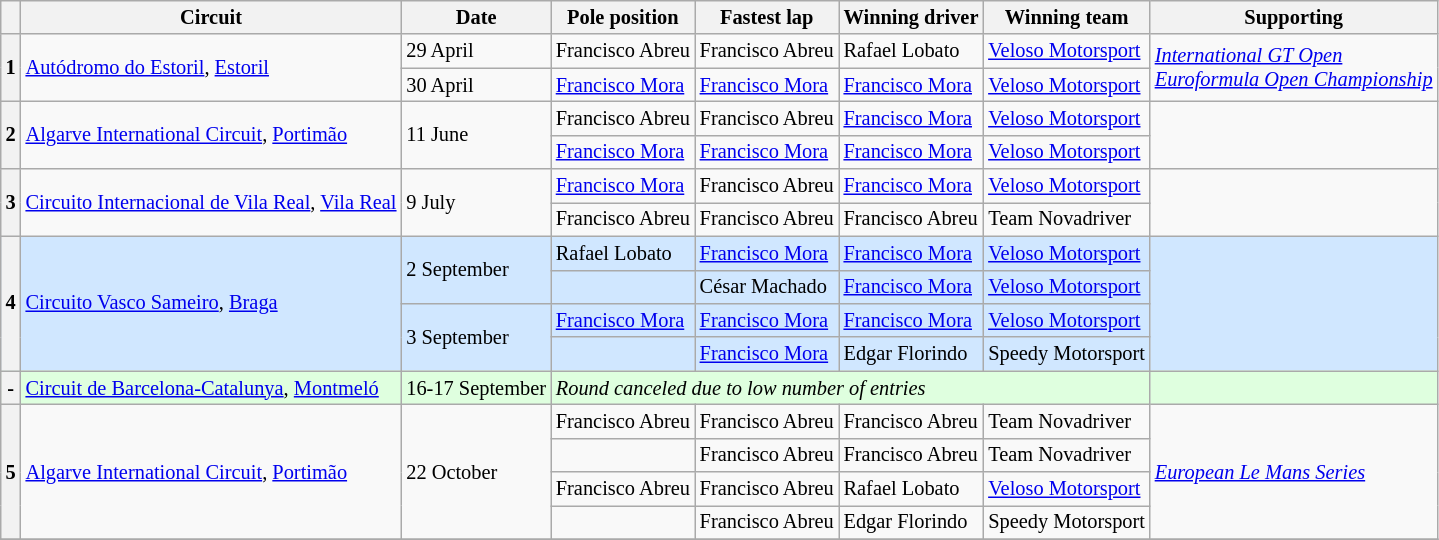<table class="wikitable" style="font-size: 85%">
<tr>
<th></th>
<th>Circuit</th>
<th>Date</th>
<th>Pole position</th>
<th>Fastest lap</th>
<th>Winning driver</th>
<th>Winning team</th>
<th>Supporting</th>
</tr>
<tr>
<th rowspan="2">1</th>
<td rowspan="2"> <a href='#'>Autódromo do Estoril</a>, <a href='#'>Estoril</a></td>
<td>29 April</td>
<td> Francisco Abreu</td>
<td> Francisco Abreu</td>
<td> Rafael Lobato</td>
<td> <a href='#'>Veloso Motorsport</a></td>
<td rowspan="2"><em><a href='#'>International GT Open</a><br><a href='#'>Euroformula Open Championship</a></em></td>
</tr>
<tr>
<td>30 April</td>
<td> <a href='#'>Francisco Mora</a></td>
<td> <a href='#'>Francisco Mora</a></td>
<td> <a href='#'>Francisco Mora</a></td>
<td> <a href='#'>Veloso Motorsport</a></td>
</tr>
<tr>
<th rowspan="2">2</th>
<td rowspan="2"> <a href='#'>Algarve International Circuit</a>, <a href='#'>Portimão</a></td>
<td rowspan="2">11 June</td>
<td> Francisco Abreu</td>
<td> Francisco Abreu</td>
<td> <a href='#'>Francisco Mora</a></td>
<td> <a href='#'>Veloso Motorsport</a></td>
<td rowspan="2"></td>
</tr>
<tr>
<td> <a href='#'>Francisco Mora</a></td>
<td> <a href='#'>Francisco Mora</a></td>
<td> <a href='#'>Francisco Mora</a></td>
<td> <a href='#'>Veloso Motorsport</a></td>
</tr>
<tr>
<th rowspan="2">3</th>
<td rowspan="2"> <a href='#'>Circuito Internacional de Vila Real</a>, <a href='#'>Vila Real</a></td>
<td rowspan="2">9 July</td>
<td> <a href='#'>Francisco Mora</a></td>
<td> Francisco Abreu</td>
<td> <a href='#'>Francisco Mora</a></td>
<td> <a href='#'>Veloso Motorsport</a></td>
<td rowspan="2"></td>
</tr>
<tr>
<td> Francisco Abreu</td>
<td> Francisco Abreu</td>
<td> Francisco Abreu</td>
<td> Team Novadriver</td>
</tr>
<tr style="background:#D0E7FF;">
<th rowspan="4">4</th>
<td rowspan="4"> <a href='#'>Circuito Vasco Sameiro</a>, <a href='#'>Braga</a></td>
<td rowspan="2">2 September</td>
<td> Rafael Lobato</td>
<td> <a href='#'>Francisco Mora</a></td>
<td> <a href='#'>Francisco Mora</a></td>
<td> <a href='#'>Veloso Motorsport</a></td>
<td rowspan="4"></td>
</tr>
<tr style="background:#D0E7FF;">
<td></td>
<td> César Machado</td>
<td> <a href='#'>Francisco Mora</a></td>
<td> <a href='#'>Veloso Motorsport</a></td>
</tr>
<tr style="background:#D0E7FF;">
<td rowspan="2">3 September</td>
<td> <a href='#'>Francisco Mora</a></td>
<td> <a href='#'>Francisco Mora</a></td>
<td> <a href='#'>Francisco Mora</a></td>
<td> <a href='#'>Veloso Motorsport</a></td>
</tr>
<tr style="background:#D0E7FF;">
<td></td>
<td> <a href='#'>Francisco Mora</a></td>
<td> Edgar Florindo</td>
<td> Speedy Motorsport</td>
</tr>
<tr style="background:#DFFFDF;">
<th>-</th>
<td> <a href='#'>Circuit de Barcelona-Catalunya</a>, <a href='#'>Montmeló</a></td>
<td>16-17 September</td>
<td colspan="4"><em>Round canceled due to low number of entries</em></td>
<td></td>
</tr>
<tr>
<th rowspan="4">5</th>
<td rowspan="4"> <a href='#'>Algarve International Circuit</a>, <a href='#'>Portimão</a></td>
<td rowspan="4">22 October</td>
<td> Francisco Abreu</td>
<td> Francisco Abreu</td>
<td> Francisco Abreu</td>
<td> Team Novadriver</td>
<td rowspan="4"><a href='#'><em>European Le Mans Series</em></a></td>
</tr>
<tr>
<td></td>
<td> Francisco Abreu</td>
<td> Francisco Abreu</td>
<td> Team Novadriver</td>
</tr>
<tr>
<td> Francisco Abreu</td>
<td> Francisco Abreu</td>
<td> Rafael Lobato</td>
<td> <a href='#'>Veloso Motorsport</a></td>
</tr>
<tr>
<td></td>
<td> Francisco Abreu</td>
<td> Edgar Florindo</td>
<td> Speedy Motorsport</td>
</tr>
<tr>
</tr>
</table>
